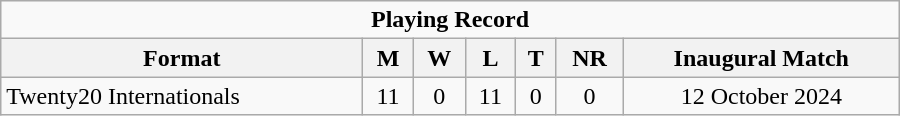<table class="wikitable" style="text-align: center; width: 600px;">
<tr>
<td colspan=7 align="center"><strong>Playing Record</strong></td>
</tr>
<tr>
<th>Format</th>
<th>M</th>
<th>W</th>
<th>L</th>
<th>T</th>
<th>NR</th>
<th>Inaugural Match</th>
</tr>
<tr>
<td align="left">Twenty20 Internationals</td>
<td>11</td>
<td>0</td>
<td>11</td>
<td>0</td>
<td>0</td>
<td>12 October 2024</td>
</tr>
</table>
